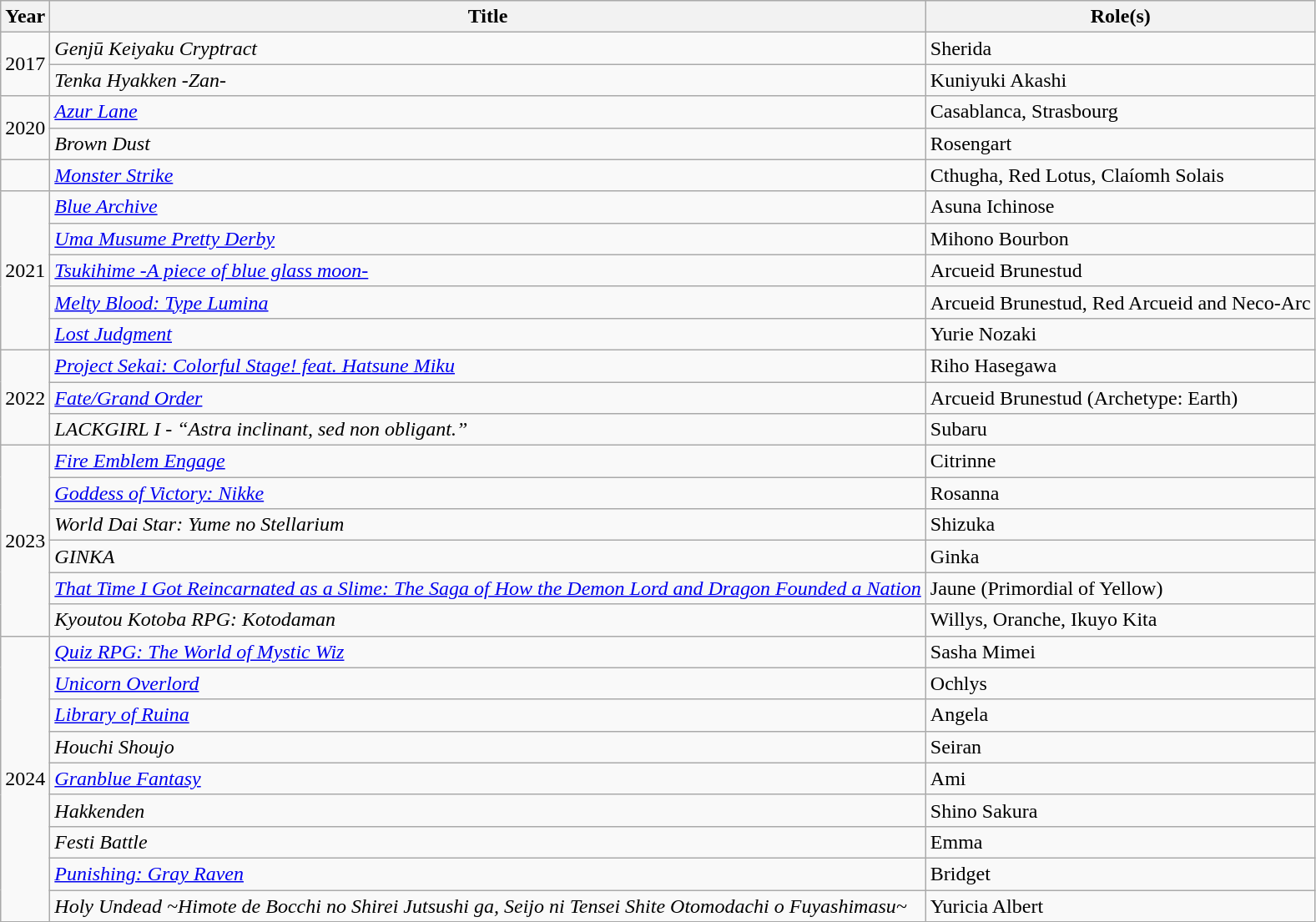<table class="wikitable">
<tr>
<th>Year</th>
<th>Title</th>
<th>Role(s)</th>
</tr>
<tr>
<td rowspan="2">2017</td>
<td><em>Genjū Keiyaku Cryptract</em></td>
<td>Sherida</td>
</tr>
<tr>
<td><em>Tenka Hyakken -Zan-</em></td>
<td>Kuniyuki Akashi</td>
</tr>
<tr>
<td rowspan="2">2020</td>
<td><em><a href='#'>Azur Lane</a></em></td>
<td>Casablanca, Strasbourg</td>
</tr>
<tr>
<td><em>Brown Dust</em></td>
<td>Rosengart</td>
</tr>
<tr>
<td></td>
<td><em><a href='#'>Monster Strike</a></em></td>
<td>Cthugha, Red Lotus, Claíomh Solais</td>
</tr>
<tr>
<td rowspan="5">2021</td>
<td><em><a href='#'>Blue Archive</a></em></td>
<td>Asuna Ichinose</td>
</tr>
<tr>
<td><em><a href='#'>Uma Musume Pretty Derby</a></em></td>
<td>Mihono Bourbon</td>
</tr>
<tr>
<td><em><a href='#'>Tsukihime -A piece of blue glass moon-</a></em></td>
<td>Arcueid Brunestud</td>
</tr>
<tr>
<td><em><a href='#'>Melty Blood: Type Lumina</a></em></td>
<td>Arcueid Brunestud, Red Arcueid and Neco-Arc </td>
</tr>
<tr>
<td><em><a href='#'>Lost Judgment</a></em></td>
<td>Yurie Nozaki</td>
</tr>
<tr>
<td rowspan="3">2022</td>
<td><em><a href='#'>Project Sekai: Colorful Stage! feat. Hatsune Miku</a></em></td>
<td>Riho Hasegawa</td>
</tr>
<tr>
<td><em><a href='#'>Fate/Grand Order</a></em></td>
<td>Arcueid Brunestud (Archetype: Earth)</td>
</tr>
<tr>
<td><em>LACKGIRL I - “Astra inclinant, sed non obligant.”</em></td>
<td>Subaru</td>
</tr>
<tr>
<td rowspan="6">2023</td>
<td><em><a href='#'>Fire Emblem Engage</a></em></td>
<td>Citrinne</td>
</tr>
<tr>
<td><em><a href='#'>Goddess of Victory: Nikke</a></em></td>
<td>Rosanna</td>
</tr>
<tr>
<td><em>World Dai Star: Yume no Stellarium</em></td>
<td>Shizuka</td>
</tr>
<tr>
<td><em>GINKA</em></td>
<td>Ginka</td>
</tr>
<tr>
<td><em><a href='#'>That Time I Got Reincarnated as a Slime: The Saga of How the Demon Lord and Dragon Founded a Nation</a></em></td>
<td>Jaune (Primordial of Yellow)</td>
</tr>
<tr>
<td><em>Kyoutou Kotoba RPG: Kotodaman</em></td>
<td>Willys, Oranche, Ikuyo Kita</td>
</tr>
<tr>
<td rowspan="9">2024</td>
<td><em><a href='#'>Quiz RPG: The World of Mystic Wiz</a></em></td>
<td>Sasha Mimei</td>
</tr>
<tr>
<td><em><a href='#'>Unicorn Overlord</a></em></td>
<td>Ochlys</td>
</tr>
<tr>
<td><em><a href='#'>Library of Ruina</a></em></td>
<td>Angela</td>
</tr>
<tr>
<td><em>Houchi Shoujo</em></td>
<td>Seiran</td>
</tr>
<tr>
<td><em><a href='#'>Granblue Fantasy</a></em></td>
<td>Ami</td>
</tr>
<tr>
<td><em>Hakkenden</em></td>
<td>Shino Sakura</td>
</tr>
<tr>
<td><em>Festi Battle</em></td>
<td>Emma</td>
</tr>
<tr>
<td><em><a href='#'>Punishing: Gray Raven</a></em></td>
<td>Bridget</td>
</tr>
<tr>
<td><em>Holy Undead ~Himote de Bocchi no Shirei Jutsushi ga, Seijo ni Tensei Shite Otomodachi o Fuyashimasu~</em></td>
<td>Yuricia Albert</td>
</tr>
</table>
